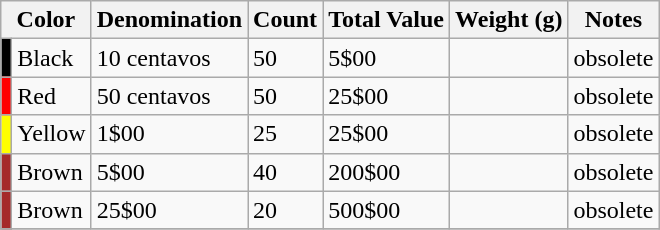<table class="wikitable">
<tr>
<th colspan=2>Color</th>
<th>Denomination</th>
<th>Count</th>
<th>Total Value</th>
<th>Weight (g)</th>
<th>Notes</th>
</tr>
<tr>
<td style="background:Black"></td>
<td>Black</td>
<td>10 centavos</td>
<td>50</td>
<td>5$00</td>
<td></td>
<td>obsolete</td>
</tr>
<tr>
<td style="background:Red"></td>
<td>Red</td>
<td>50 centavos</td>
<td>50</td>
<td>25$00</td>
<td></td>
<td>obsolete</td>
</tr>
<tr>
<td style="background:Yellow"></td>
<td>Yellow</td>
<td>1$00</td>
<td>25</td>
<td>25$00</td>
<td></td>
<td>obsolete</td>
</tr>
<tr>
<td style="background:Brown"></td>
<td>Brown</td>
<td>5$00</td>
<td>40</td>
<td>200$00</td>
<td></td>
<td>obsolete</td>
</tr>
<tr>
<td style="background:Brown"></td>
<td>Brown</td>
<td>25$00</td>
<td>20</td>
<td>500$00</td>
<td></td>
<td>obsolete</td>
</tr>
<tr>
</tr>
</table>
